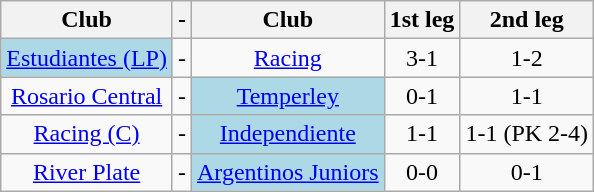<table class="wikitable" style="text-align: center;">
<tr>
<th>Club</th>
<th>-</th>
<th>Club</th>
<th>1st leg</th>
<th>2nd leg</th>
</tr>
<tr>
<td bgcolor=lightblue><a href='#'>Estudiantes (LP)</a></td>
<td>-</td>
<td><a href='#'>Racing</a></td>
<td>3-1</td>
<td>1-2</td>
</tr>
<tr>
<td><a href='#'>Rosario Central</a></td>
<td>-</td>
<td bgcolor=lightblue><a href='#'>Temperley</a></td>
<td>0-1</td>
<td>1-1</td>
</tr>
<tr>
<td><a href='#'>Racing (C)</a></td>
<td>-</td>
<td bgcolor=lightblue><a href='#'>Independiente</a></td>
<td>1-1</td>
<td>1-1 (PK 2-4)</td>
</tr>
<tr>
<td><a href='#'>River Plate</a></td>
<td>-</td>
<td bgcolor=lightblue><a href='#'>Argentinos Juniors</a></td>
<td>0-0</td>
<td>0-1</td>
</tr>
</table>
